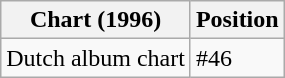<table class="wikitable">
<tr>
<th bgcolor=#ebf5ff>Chart (1996)</th>
<th bgcolor=#ebf5ff>Position</th>
</tr>
<tr>
<td>Dutch album chart</td>
<td>#46</td>
</tr>
</table>
